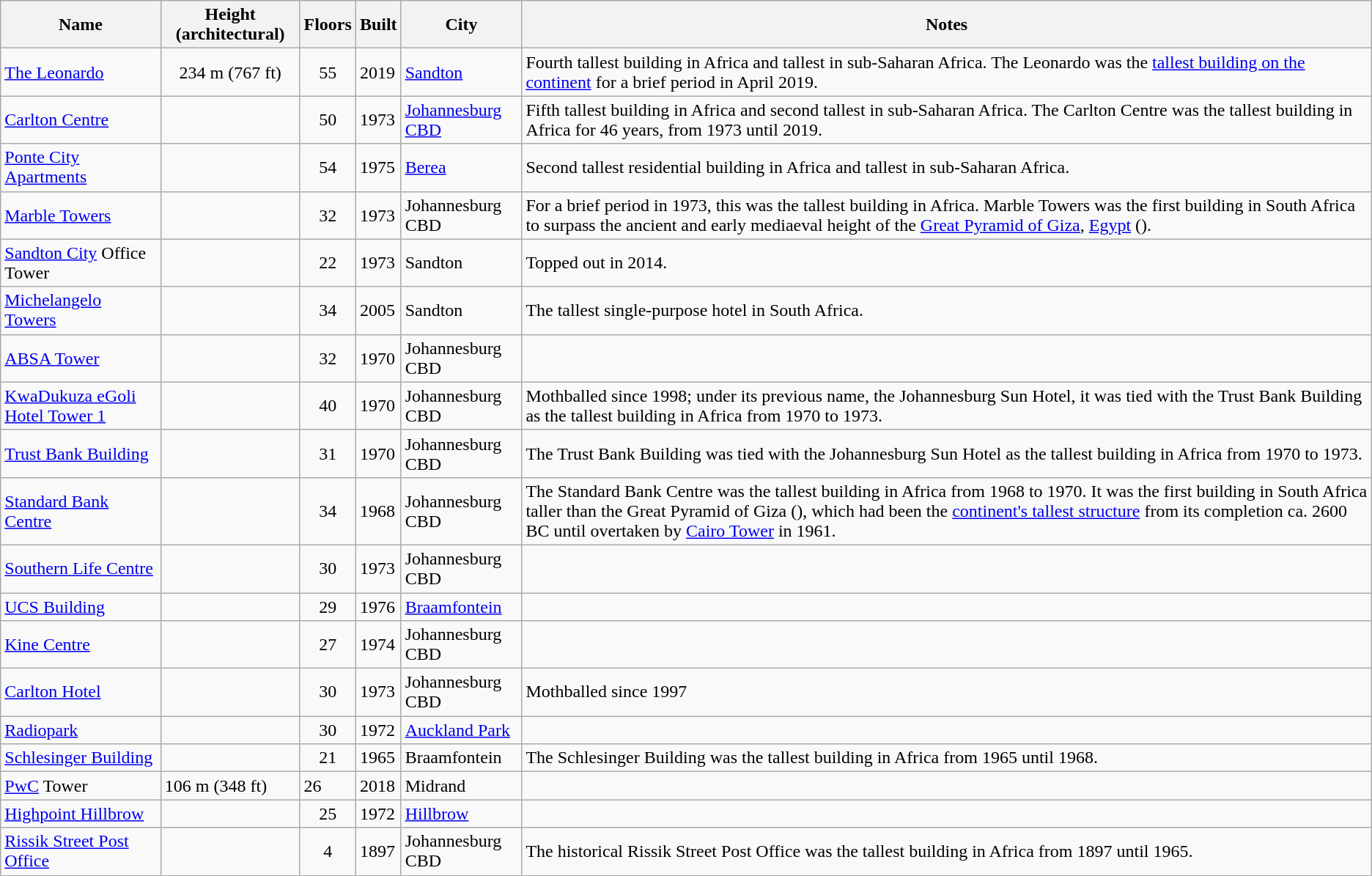<table class="wikitable sortable">
<tr>
<th>Name</th>
<th>Height (architectural)</th>
<th>Floors</th>
<th>Built</th>
<th>City</th>
<th class="unsortable">Notes</th>
</tr>
<tr>
<td><a href='#'>The Leonardo</a></td>
<td style="text-align:center;">234 m (767 ft)</td>
<td style="text-align:center;">55</td>
<td>2019</td>
<td><a href='#'>Sandton</a></td>
<td>Fourth tallest building in Africa and tallest in sub-Saharan Africa. The Leonardo was the <a href='#'>tallest building on the continent</a> for a brief period in April 2019.</td>
</tr>
<tr>
<td><a href='#'>Carlton Centre</a></td>
<td style="text-align:center;"></td>
<td style="text-align:center;">50</td>
<td>1973</td>
<td><a href='#'>Johannesburg CBD</a></td>
<td>Fifth tallest building in Africa and second tallest in sub-Saharan Africa. The Carlton Centre was the tallest building in Africa for 46 years, from 1973 until 2019.</td>
</tr>
<tr>
<td><a href='#'>Ponte City Apartments</a></td>
<td style="text-align:center;"></td>
<td style="text-align:center;">54</td>
<td>1975</td>
<td><a href='#'>Berea</a></td>
<td>Second tallest residential building in Africa and tallest in sub-Saharan Africa.</td>
</tr>
<tr>
<td><a href='#'>Marble Towers</a></td>
<td style="text-align:center;"></td>
<td style="text-align:center;">32</td>
<td>1973</td>
<td>Johannesburg CBD</td>
<td>For a brief period in 1973, this was the tallest building in Africa. Marble Towers was the first building in South Africa to surpass the ancient and early mediaeval height of the <a href='#'>Great Pyramid of Giza</a>, <a href='#'>Egypt</a> ().</td>
</tr>
<tr>
<td><a href='#'>Sandton City</a> Office Tower</td>
<td style="text-align:center;"></td>
<td style="text-align:center;">22</td>
<td>1973</td>
<td>Sandton</td>
<td>Topped out in 2014.</td>
</tr>
<tr>
<td><a href='#'>Michelangelo Towers</a></td>
<td style="text-align:center;"></td>
<td style="text-align:center;">34</td>
<td>2005</td>
<td>Sandton</td>
<td>The tallest single-purpose hotel in South Africa.</td>
</tr>
<tr>
<td><a href='#'>ABSA Tower</a></td>
<td style="text-align:center;"></td>
<td style="text-align:center;">32</td>
<td>1970</td>
<td>Johannesburg CBD</td>
<td></td>
</tr>
<tr>
<td><a href='#'>KwaDukuza eGoli Hotel Tower 1</a></td>
<td style="text-align:center;"></td>
<td style="text-align:center;">40</td>
<td>1970</td>
<td>Johannesburg CBD</td>
<td> Mothballed since 1998; under its previous name, the Johannesburg Sun Hotel, it was tied with the Trust Bank Building as the tallest building in Africa from 1970 to 1973.</td>
</tr>
<tr>
<td><a href='#'>Trust Bank Building</a></td>
<td style="text-align:center;"></td>
<td style="text-align:center;">31</td>
<td>1970</td>
<td>Johannesburg CBD</td>
<td> The Trust Bank Building was tied with the Johannesburg Sun Hotel as the tallest building in Africa from 1970 to 1973.</td>
</tr>
<tr>
<td><a href='#'>Standard Bank Centre</a></td>
<td style="text-align:center;"></td>
<td style="text-align:center;">34</td>
<td>1968</td>
<td>Johannesburg CBD</td>
<td> The Standard Bank Centre was the tallest building in Africa from 1968 to 1970. It was the first building in South Africa taller than the Great Pyramid of Giza (), which had been the <a href='#'>continent's tallest structure</a> from its completion ca. 2600 BC until overtaken by <a href='#'>Cairo Tower</a> in 1961.</td>
</tr>
<tr>
<td><a href='#'>Southern Life Centre</a></td>
<td style="text-align:center;"></td>
<td style="text-align:center;">30</td>
<td>1973</td>
<td>Johannesburg CBD</td>
<td></td>
</tr>
<tr>
<td><a href='#'>UCS Building</a></td>
<td style="text-align:center;"></td>
<td style="text-align:center;">29</td>
<td>1976</td>
<td><a href='#'>Braamfontein</a></td>
<td></td>
</tr>
<tr>
<td><a href='#'>Kine Centre</a></td>
<td style="text-align:center;"></td>
<td style="text-align:center;">27</td>
<td>1974</td>
<td>Johannesburg CBD</td>
<td></td>
</tr>
<tr>
<td><a href='#'>Carlton Hotel</a></td>
<td style="text-align:center;"></td>
<td style="text-align:center;">30</td>
<td>1973</td>
<td>Johannesburg CBD</td>
<td> Mothballed since 1997</td>
</tr>
<tr>
<td><a href='#'>Radiopark</a></td>
<td style="text-align:center;"></td>
<td style="text-align:center;">30</td>
<td>1972</td>
<td><a href='#'>Auckland Park</a></td>
<td></td>
</tr>
<tr>
<td><a href='#'>Schlesinger Building</a></td>
<td style="text-align:center;"></td>
<td style="text-align:center;">21</td>
<td>1965</td>
<td>Braamfontein</td>
<td> The Schlesinger Building was the tallest building in Africa from 1965 until 1968.</td>
</tr>
<tr>
<td><a href='#'>PwC</a> Tower</td>
<td>106 m (348 ft)</td>
<td>26</td>
<td>2018</td>
<td>Midrand</td>
<td></td>
</tr>
<tr>
<td><a href='#'>Highpoint Hillbrow</a></td>
<td style="text-align:center;"></td>
<td style="text-align:center;">25</td>
<td>1972</td>
<td><a href='#'>Hillbrow</a></td>
<td></td>
</tr>
<tr>
<td><a href='#'>Rissik Street Post Office</a></td>
<td style="text-align:center;"></td>
<td style="text-align:center;">4</td>
<td>1897</td>
<td>Johannesburg CBD</td>
<td>The historical Rissik Street Post Office was the tallest building in Africa from 1897 until 1965.</td>
</tr>
<tr>
</tr>
</table>
